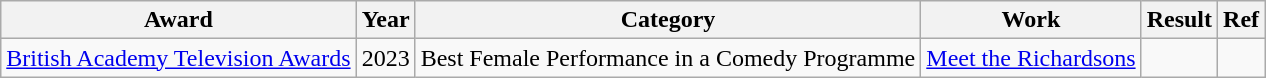<table class="wikitable sortable">
<tr>
<th>Award</th>
<th>Year</th>
<th>Category</th>
<th>Work</th>
<th>Result</th>
<th>Ref</th>
</tr>
<tr>
<td><a href='#'>British Academy Television Awards</a></td>
<td>2023</td>
<td>Best Female Performance in a Comedy Programme</td>
<td><a href='#'>Meet the Richardsons</a></td>
<td></td>
<td></td>
</tr>
</table>
